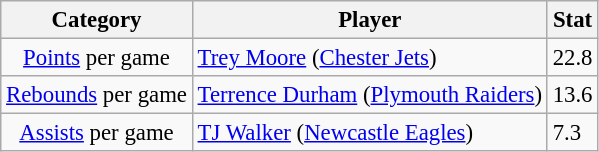<table class="wikitable" style="font-size:95%">
<tr>
<th>Category</th>
<th>Player</th>
<th>Stat</th>
</tr>
<tr --->
<td style="text-align:center"><a href='#'>Points</a> per game</td>
<td> <a href='#'>Trey Moore</a> (<a href='#'>Chester Jets</a>)</td>
<td>22.8</td>
</tr>
<tr>
<td style="text-align:center"><a href='#'>Rebounds</a> per game</td>
<td> <a href='#'>Terrence Durham</a> (<a href='#'>Plymouth Raiders</a>)</td>
<td>13.6</td>
</tr>
<tr>
<td style="text-align:center"><a href='#'>Assists</a> per game</td>
<td> <a href='#'>TJ Walker</a> (<a href='#'>Newcastle Eagles</a>)</td>
<td>7.3</td>
</tr>
</table>
